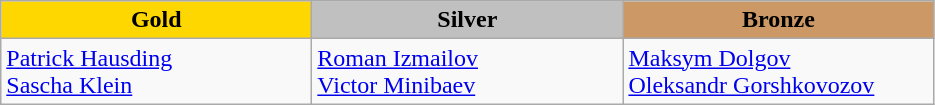<table class="wikitable" style="text-align:left">
<tr style="text-align:center;">
<td style="width:200px; background:gold;"><strong>Gold</strong></td>
<td style="width:200px; background:silver;"><strong>Silver</strong></td>
<td style="width:200px; background:#c96;"><strong>Bronze</strong></td>
</tr>
<tr>
<td><a href='#'>Patrick Hausding</a> <br> <a href='#'>Sascha Klein</a> <br> </td>
<td><a href='#'>Roman Izmailov</a> <br> <a href='#'>Victor Minibaev</a> <br> </td>
<td><a href='#'>Maksym Dolgov</a> <br> <a href='#'>Oleksandr Gorshkovozov</a><br></td>
</tr>
</table>
